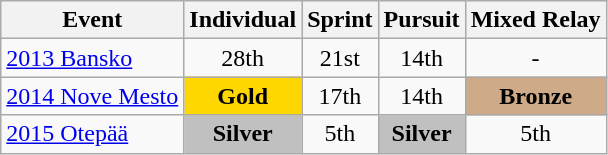<table class="wikitable" style="text-align: center;">
<tr ">
<th>Event</th>
<th>Individual</th>
<th>Sprint</th>
<th>Pursuit</th>
<th>Mixed Relay</th>
</tr>
<tr>
<td align=left> <a href='#'>2013 Bansko</a></td>
<td>28th</td>
<td>21st</td>
<td>14th</td>
<td>-</td>
</tr>
<tr>
<td align=left> <a href='#'>2014 Nove Mesto</a></td>
<td style="background:gold;"><strong>Gold</strong></td>
<td>17th</td>
<td>14th</td>
<td style="background:#cfaa88;"><strong>Bronze</strong></td>
</tr>
<tr>
<td align=left> <a href='#'>2015 Otepää</a></td>
<td style="background:silver"><strong>Silver</strong></td>
<td>5th</td>
<td style="background:silver"><strong>Silver</strong></td>
<td>5th</td>
</tr>
</table>
